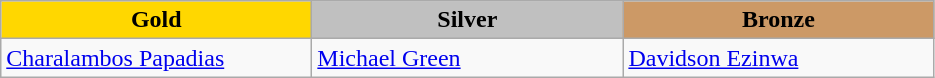<table class="wikitable" style="text-align:left">
<tr align="center">
<td width=200 bgcolor=gold><strong>Gold</strong></td>
<td width=200 bgcolor=silver><strong>Silver</strong></td>
<td width=200 bgcolor=CC9966><strong>Bronze</strong></td>
</tr>
<tr>
<td><a href='#'>Charalambos Papadias</a><br><em></em></td>
<td><a href='#'>Michael Green</a><br><em></em></td>
<td><a href='#'>Davidson Ezinwa</a><br><em></em></td>
</tr>
</table>
